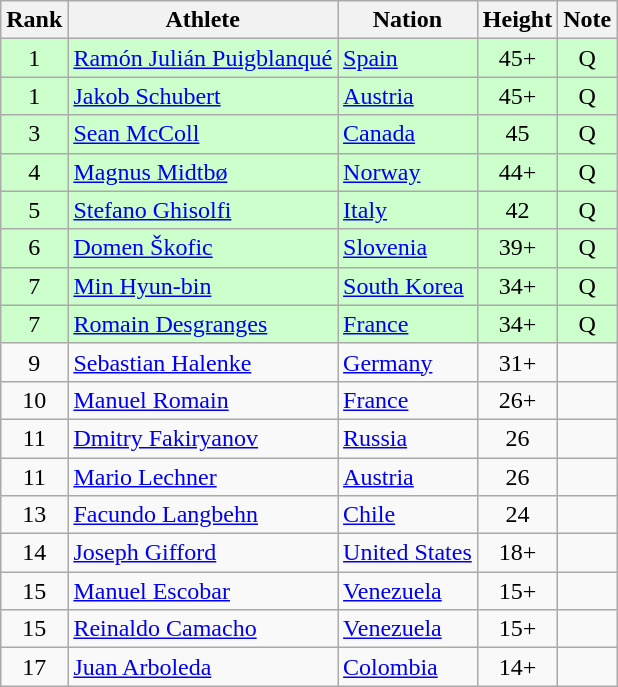<table class="wikitable sortable" style="text-align:center">
<tr>
<th>Rank</th>
<th>Athlete</th>
<th>Nation</th>
<th>Height</th>
<th>Note</th>
</tr>
<tr bgcolor=ccffcc>
<td>1</td>
<td align=left><a href='#'>Ramón Julián Puigblanqué</a></td>
<td align=left> <a href='#'>Spain</a></td>
<td>45+</td>
<td>Q</td>
</tr>
<tr bgcolor=ccffcc>
<td>1</td>
<td align=left><a href='#'>Jakob Schubert</a></td>
<td align=left> <a href='#'>Austria</a></td>
<td>45+</td>
<td>Q</td>
</tr>
<tr bgcolor=ccffcc>
<td>3</td>
<td align=left><a href='#'>Sean McColl</a></td>
<td align=left> <a href='#'>Canada</a></td>
<td>45</td>
<td>Q</td>
</tr>
<tr bgcolor=ccffcc>
<td>4</td>
<td align=left><a href='#'>Magnus Midtbø</a></td>
<td align=left> <a href='#'>Norway</a></td>
<td>44+</td>
<td>Q</td>
</tr>
<tr bgcolor=ccffcc>
<td>5</td>
<td align=left><a href='#'>Stefano Ghisolfi</a></td>
<td align=left> <a href='#'>Italy</a></td>
<td>42</td>
<td>Q</td>
</tr>
<tr bgcolor=ccffcc>
<td>6</td>
<td align=left><a href='#'>Domen Škofic</a></td>
<td align=left> <a href='#'>Slovenia</a></td>
<td>39+</td>
<td>Q</td>
</tr>
<tr bgcolor=ccffcc>
<td>7</td>
<td align=left><a href='#'>Min Hyun-bin</a></td>
<td align=left> <a href='#'>South Korea</a></td>
<td>34+</td>
<td>Q</td>
</tr>
<tr bgcolor=ccffcc>
<td>7</td>
<td align=left><a href='#'>Romain Desgranges</a></td>
<td align=left> <a href='#'>France</a></td>
<td>34+</td>
<td>Q</td>
</tr>
<tr>
<td>9</td>
<td align=left><a href='#'>Sebastian Halenke</a></td>
<td align=left> <a href='#'>Germany</a></td>
<td>31+</td>
<td></td>
</tr>
<tr>
<td>10</td>
<td align=left><a href='#'>Manuel Romain</a></td>
<td align=left> <a href='#'>France</a></td>
<td>26+</td>
<td></td>
</tr>
<tr>
<td>11</td>
<td align=left><a href='#'>Dmitry Fakiryanov</a></td>
<td align=left> <a href='#'>Russia</a></td>
<td>26</td>
<td></td>
</tr>
<tr>
<td>11</td>
<td align=left><a href='#'>Mario Lechner</a></td>
<td align=left> <a href='#'>Austria</a></td>
<td>26</td>
<td></td>
</tr>
<tr>
<td>13</td>
<td align=left><a href='#'>Facundo Langbehn</a></td>
<td align=left> <a href='#'>Chile</a></td>
<td>24</td>
<td></td>
</tr>
<tr>
<td>14</td>
<td align=left><a href='#'>Joseph Gifford</a></td>
<td align=left> <a href='#'>United States</a></td>
<td>18+</td>
<td></td>
</tr>
<tr>
<td>15</td>
<td align=left><a href='#'>Manuel Escobar</a></td>
<td align=left> <a href='#'>Venezuela</a></td>
<td>15+</td>
<td></td>
</tr>
<tr>
<td>15</td>
<td align=left><a href='#'>Reinaldo Camacho</a></td>
<td align=left> <a href='#'>Venezuela</a></td>
<td>15+</td>
<td></td>
</tr>
<tr>
<td>17</td>
<td align=left><a href='#'>Juan Arboleda</a></td>
<td align=left> <a href='#'>Colombia</a></td>
<td>14+</td>
<td></td>
</tr>
</table>
